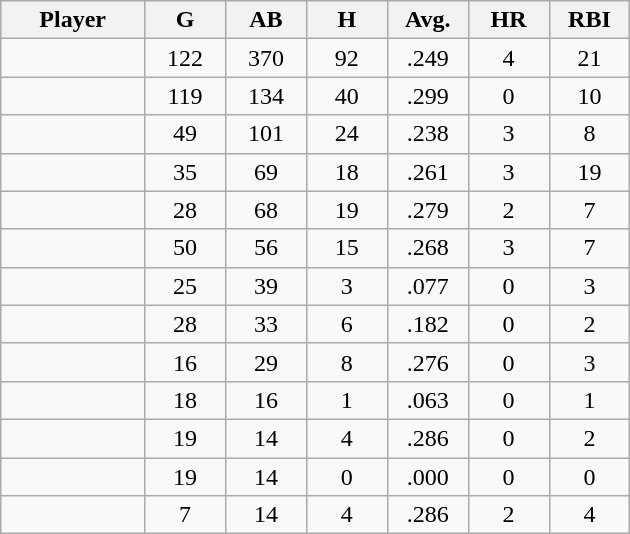<table class="wikitable sortable">
<tr>
<th bgcolor="#DDDDFF" width="16%">Player</th>
<th bgcolor="#DDDDFF" width="9%">G</th>
<th bgcolor="#DDDDFF" width="9%">AB</th>
<th bgcolor="#DDDDFF" width="9%">H</th>
<th bgcolor="#DDDDFF" width="9%">Avg.</th>
<th bgcolor="#DDDDFF" width="9%">HR</th>
<th bgcolor="#DDDDFF" width="9%">RBI</th>
</tr>
<tr align="center">
<td></td>
<td>122</td>
<td>370</td>
<td>92</td>
<td>.249</td>
<td>4</td>
<td>21</td>
</tr>
<tr align="center">
<td></td>
<td>119</td>
<td>134</td>
<td>40</td>
<td>.299</td>
<td>0</td>
<td>10</td>
</tr>
<tr align="center">
<td></td>
<td>49</td>
<td>101</td>
<td>24</td>
<td>.238</td>
<td>3</td>
<td>8</td>
</tr>
<tr align="center">
<td></td>
<td>35</td>
<td>69</td>
<td>18</td>
<td>.261</td>
<td>3</td>
<td>19</td>
</tr>
<tr align="center">
<td></td>
<td>28</td>
<td>68</td>
<td>19</td>
<td>.279</td>
<td>2</td>
<td>7</td>
</tr>
<tr align="center">
<td></td>
<td>50</td>
<td>56</td>
<td>15</td>
<td>.268</td>
<td>3</td>
<td>7</td>
</tr>
<tr align="center">
<td></td>
<td>25</td>
<td>39</td>
<td>3</td>
<td>.077</td>
<td>0</td>
<td>3</td>
</tr>
<tr align="center">
<td></td>
<td>28</td>
<td>33</td>
<td>6</td>
<td>.182</td>
<td>0</td>
<td>2</td>
</tr>
<tr align="center">
<td></td>
<td>16</td>
<td>29</td>
<td>8</td>
<td>.276</td>
<td>0</td>
<td>3</td>
</tr>
<tr align="center">
<td></td>
<td>18</td>
<td>16</td>
<td>1</td>
<td>.063</td>
<td>0</td>
<td>1</td>
</tr>
<tr align="center">
<td></td>
<td>19</td>
<td>14</td>
<td>4</td>
<td>.286</td>
<td>0</td>
<td>2</td>
</tr>
<tr align="center">
<td></td>
<td>19</td>
<td>14</td>
<td>0</td>
<td>.000</td>
<td>0</td>
<td>0</td>
</tr>
<tr align="center">
<td></td>
<td>7</td>
<td>14</td>
<td>4</td>
<td>.286</td>
<td>2</td>
<td>4</td>
</tr>
</table>
